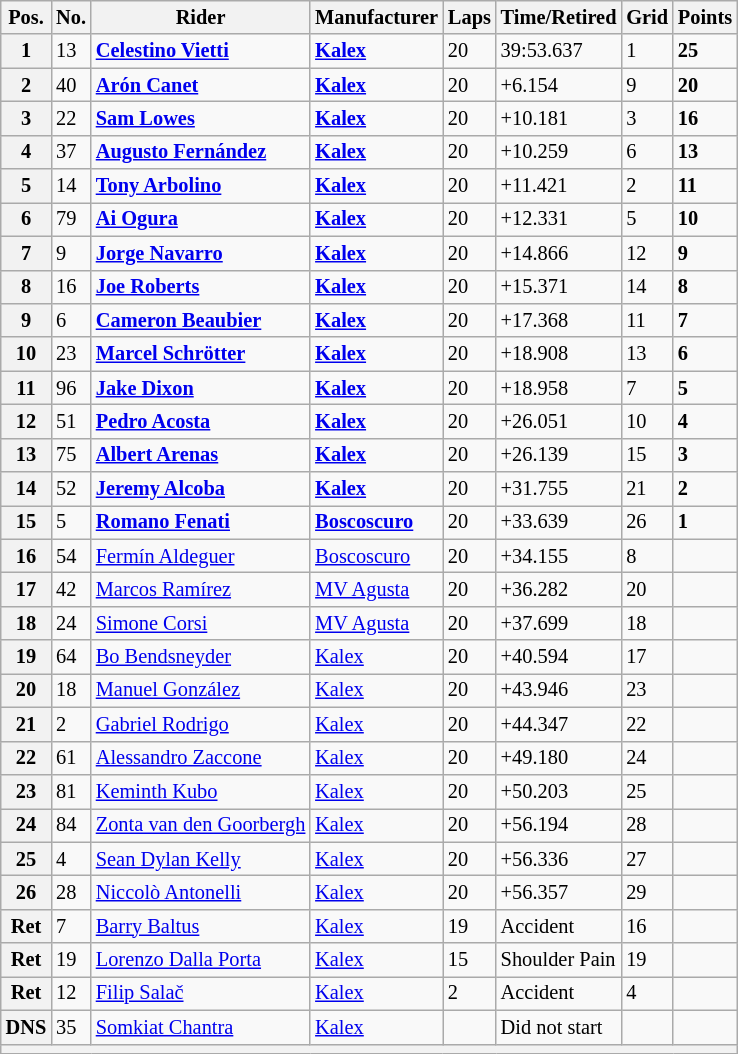<table class="wikitable" style="font-size: 85%;">
<tr>
<th>Pos.</th>
<th>No.</th>
<th>Rider</th>
<th>Manufacturer</th>
<th>Laps</th>
<th>Time/Retired</th>
<th>Grid</th>
<th>Points</th>
</tr>
<tr>
<th>1</th>
<td>13</td>
<td> <strong><a href='#'>Celestino Vietti</a></strong></td>
<td><strong><a href='#'>Kalex</a></strong></td>
<td>20</td>
<td>39:53.637</td>
<td>1</td>
<td><strong>25</strong></td>
</tr>
<tr>
<th>2</th>
<td>40</td>
<td> <strong><a href='#'>Arón Canet</a></strong></td>
<td><strong><a href='#'>Kalex</a></strong></td>
<td>20</td>
<td>+6.154</td>
<td>9</td>
<td><strong>20</strong></td>
</tr>
<tr>
<th>3</th>
<td>22</td>
<td> <strong><a href='#'>Sam Lowes</a></strong></td>
<td><strong><a href='#'>Kalex</a></strong></td>
<td>20</td>
<td>+10.181</td>
<td>3</td>
<td><strong>16</strong></td>
</tr>
<tr>
<th>4</th>
<td>37</td>
<td> <strong><a href='#'>Augusto Fernández</a></strong></td>
<td><strong><a href='#'>Kalex</a></strong></td>
<td>20</td>
<td>+10.259</td>
<td>6</td>
<td><strong>13</strong></td>
</tr>
<tr>
<th>5</th>
<td>14</td>
<td> <strong><a href='#'>Tony Arbolino</a></strong></td>
<td><strong><a href='#'>Kalex</a></strong></td>
<td>20</td>
<td>+11.421</td>
<td>2</td>
<td><strong>11</strong></td>
</tr>
<tr>
<th>6</th>
<td>79</td>
<td> <strong><a href='#'>Ai Ogura</a></strong></td>
<td><strong><a href='#'>Kalex</a></strong></td>
<td>20</td>
<td>+12.331</td>
<td>5</td>
<td><strong>10</strong></td>
</tr>
<tr>
<th>7</th>
<td>9</td>
<td> <strong><a href='#'>Jorge Navarro</a></strong></td>
<td><strong><a href='#'>Kalex</a></strong></td>
<td>20</td>
<td>+14.866</td>
<td>12</td>
<td><strong>9</strong></td>
</tr>
<tr>
<th>8</th>
<td>16</td>
<td> <strong><a href='#'>Joe Roberts</a></strong></td>
<td><strong><a href='#'>Kalex</a></strong></td>
<td>20</td>
<td>+15.371</td>
<td>14</td>
<td><strong>8</strong></td>
</tr>
<tr>
<th>9</th>
<td>6</td>
<td> <strong><a href='#'>Cameron Beaubier</a></strong></td>
<td><strong><a href='#'>Kalex</a></strong></td>
<td>20</td>
<td>+17.368</td>
<td>11</td>
<td><strong>7</strong></td>
</tr>
<tr>
<th>10</th>
<td>23</td>
<td> <strong><a href='#'>Marcel Schrötter</a></strong></td>
<td><strong><a href='#'>Kalex</a></strong></td>
<td>20</td>
<td>+18.908</td>
<td>13</td>
<td><strong>6</strong></td>
</tr>
<tr>
<th>11</th>
<td>96</td>
<td> <strong><a href='#'>Jake Dixon</a></strong></td>
<td><strong><a href='#'>Kalex</a></strong></td>
<td>20</td>
<td>+18.958</td>
<td>7</td>
<td><strong>5</strong></td>
</tr>
<tr>
<th>12</th>
<td>51</td>
<td> <strong><a href='#'>Pedro Acosta</a></strong></td>
<td><strong><a href='#'>Kalex</a></strong></td>
<td>20</td>
<td>+26.051</td>
<td>10</td>
<td><strong>4</strong></td>
</tr>
<tr>
<th>13</th>
<td>75</td>
<td> <strong><a href='#'>Albert Arenas</a></strong></td>
<td><strong><a href='#'>Kalex</a></strong></td>
<td>20</td>
<td>+26.139</td>
<td>15</td>
<td><strong>3</strong></td>
</tr>
<tr>
<th>14</th>
<td>52</td>
<td> <strong><a href='#'>Jeremy Alcoba</a></strong></td>
<td><strong><a href='#'>Kalex</a></strong></td>
<td>20</td>
<td>+31.755</td>
<td>21</td>
<td><strong>2</strong></td>
</tr>
<tr>
<th>15</th>
<td>5</td>
<td> <strong><a href='#'>Romano Fenati</a></strong></td>
<td><strong><a href='#'>Boscoscuro</a></strong></td>
<td>20</td>
<td>+33.639</td>
<td>26</td>
<td><strong>1</strong></td>
</tr>
<tr>
<th>16</th>
<td>54</td>
<td> <a href='#'>Fermín Aldeguer</a></td>
<td><a href='#'>Boscoscuro</a></td>
<td>20</td>
<td>+34.155</td>
<td>8</td>
<td></td>
</tr>
<tr>
<th>17</th>
<td>42</td>
<td> <a href='#'>Marcos Ramírez</a></td>
<td><a href='#'>MV Agusta</a></td>
<td>20</td>
<td>+36.282</td>
<td>20</td>
<td></td>
</tr>
<tr>
<th>18</th>
<td>24</td>
<td> <a href='#'>Simone Corsi</a></td>
<td><a href='#'>MV Agusta</a></td>
<td>20</td>
<td>+37.699</td>
<td>18</td>
<td></td>
</tr>
<tr>
<th>19</th>
<td>64</td>
<td> <a href='#'>Bo Bendsneyder</a></td>
<td><a href='#'>Kalex</a></td>
<td>20</td>
<td>+40.594</td>
<td>17</td>
<td></td>
</tr>
<tr>
<th>20</th>
<td>18</td>
<td> <a href='#'>Manuel González</a></td>
<td><a href='#'>Kalex</a></td>
<td>20</td>
<td>+43.946</td>
<td>23</td>
<td></td>
</tr>
<tr>
<th>21</th>
<td>2</td>
<td> <a href='#'>Gabriel Rodrigo</a></td>
<td><a href='#'>Kalex</a></td>
<td>20</td>
<td>+44.347</td>
<td>22</td>
<td></td>
</tr>
<tr>
<th>22</th>
<td>61</td>
<td> <a href='#'>Alessandro Zaccone</a></td>
<td><a href='#'>Kalex</a></td>
<td>20</td>
<td>+49.180</td>
<td>24</td>
<td></td>
</tr>
<tr>
<th>23</th>
<td>81</td>
<td> <a href='#'>Keminth Kubo</a></td>
<td><a href='#'>Kalex</a></td>
<td>20</td>
<td>+50.203</td>
<td>25</td>
<td></td>
</tr>
<tr>
<th>24</th>
<td>84</td>
<td> <a href='#'>Zonta van den Goorbergh</a></td>
<td><a href='#'>Kalex</a></td>
<td>20</td>
<td>+56.194</td>
<td>28</td>
<td></td>
</tr>
<tr>
<th>25</th>
<td>4</td>
<td> <a href='#'>Sean Dylan Kelly</a></td>
<td><a href='#'>Kalex</a></td>
<td>20</td>
<td>+56.336</td>
<td>27</td>
<td></td>
</tr>
<tr>
<th>26</th>
<td>28</td>
<td> <a href='#'>Niccolò Antonelli</a></td>
<td><a href='#'>Kalex</a></td>
<td>20</td>
<td>+56.357</td>
<td>29</td>
<td></td>
</tr>
<tr>
<th>Ret</th>
<td>7</td>
<td> <a href='#'>Barry Baltus</a></td>
<td><a href='#'>Kalex</a></td>
<td>19</td>
<td>Accident</td>
<td>16</td>
<td></td>
</tr>
<tr>
<th>Ret</th>
<td>19</td>
<td> <a href='#'>Lorenzo Dalla Porta</a></td>
<td><a href='#'>Kalex</a></td>
<td>15</td>
<td>Shoulder Pain</td>
<td>19</td>
<td></td>
</tr>
<tr>
<th>Ret</th>
<td>12</td>
<td> <a href='#'>Filip Salač</a></td>
<td><a href='#'>Kalex</a></td>
<td>2</td>
<td>Accident</td>
<td>4</td>
<td></td>
</tr>
<tr>
<th>DNS</th>
<td>35</td>
<td> <a href='#'>Somkiat Chantra</a></td>
<td><a href='#'>Kalex</a></td>
<td></td>
<td>Did not start</td>
<td></td>
<td></td>
</tr>
<tr>
<th colspan=8></th>
</tr>
</table>
